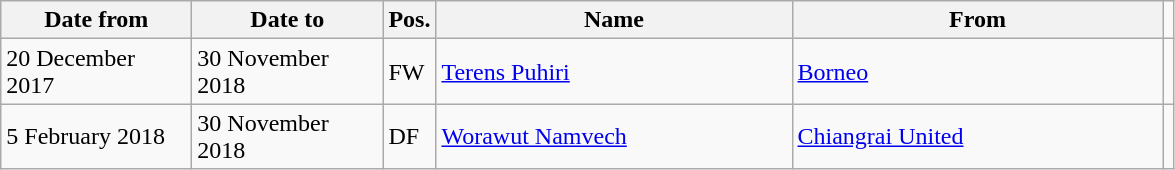<table class="wikitable">
<tr>
<th width="120">Date from</th>
<th width="120">Date to</th>
<th>Pos.</th>
<th width="230">Name</th>
<th width="240">From</th>
</tr>
<tr>
<td>20 December 2017</td>
<td>30 November 2018</td>
<td>FW</td>
<td> <a href='#'>Terens Puhiri</a></td>
<td> <a href='#'>Borneo</a></td>
<td align=center></td>
</tr>
<tr>
<td>5 February 2018</td>
<td>30 November 2018</td>
<td>DF</td>
<td> <a href='#'>Worawut Namvech</a></td>
<td> <a href='#'>Chiangrai United</a></td>
<td align=center></td>
</tr>
</table>
